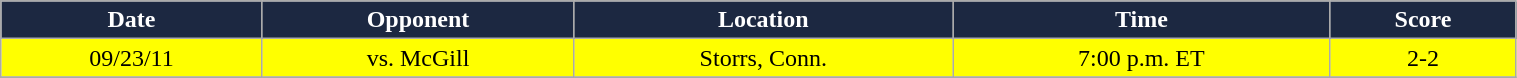<table class="wikitable" width="80%">
<tr align="center"  style=" background:#1c2841; color:white;">
<td><strong>Date</strong></td>
<td><strong>Opponent</strong></td>
<td><strong>Location</strong></td>
<td><strong>Time</strong></td>
<td><strong>Score</strong></td>
</tr>
<tr align="center" bgcolor="yellow">
<td>09/23/11</td>
<td>vs. McGill</td>
<td>Storrs, Conn.</td>
<td>7:00 p.m. ET</td>
<td>2-2</td>
</tr>
<tr align="center" bgcolor="">
</tr>
</table>
